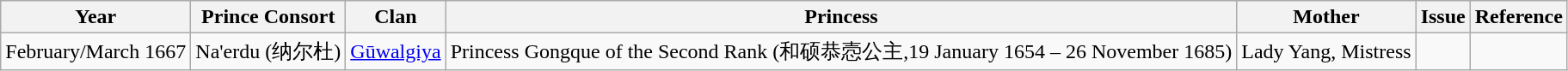<table class="wikitable">
<tr>
<th>Year</th>
<th>Prince Consort</th>
<th>Clan</th>
<th>Princess</th>
<th>Mother</th>
<th>Issue</th>
<th>Reference</th>
</tr>
<tr>
<td>February/March 1667</td>
<td>Na'erdu (纳尔杜)</td>
<td><a href='#'>Gūwalgiya</a></td>
<td>Princess Gongque of the Second Rank (和硕恭悫公主,19 January 1654 – 26 November 1685)</td>
<td>Lady Yang, Mistress</td>
<td></td>
<td></td>
</tr>
</table>
